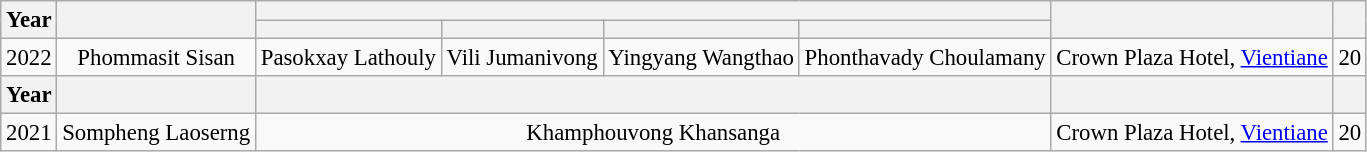<table class="wikitable sortable" style="font-size: 95%; text-align:center">
<tr>
<th rowspan="2">Year</th>
<th rowspan="2"></th>
<th colspan="4"></th>
<th rowspan="2"></th>
<th rowspan="2"></th>
</tr>
<tr>
<th></th>
<th></th>
<th></th>
<th></th>
</tr>
<tr>
<td>2022</td>
<td>Phommasit Sisan</td>
<td>Pasokxay Lathouly</td>
<td>Vili Jumanivong</td>
<td>Yingyang Wangthao</td>
<td>Phonthavady Choulamany</td>
<td>Crown Plaza Hotel, <a href='#'>Vientiane</a></td>
<td>20</td>
</tr>
<tr>
<th>Year</th>
<th></th>
<th colspan="4"></th>
<th></th>
<th></th>
</tr>
<tr>
<td>2021</td>
<td>Sompheng Laoserng</td>
<td colspan="4">Khamphouvong Khansanga</td>
<td>Crown Plaza Hotel, <a href='#'>Vientiane</a></td>
<td>20</td>
</tr>
</table>
